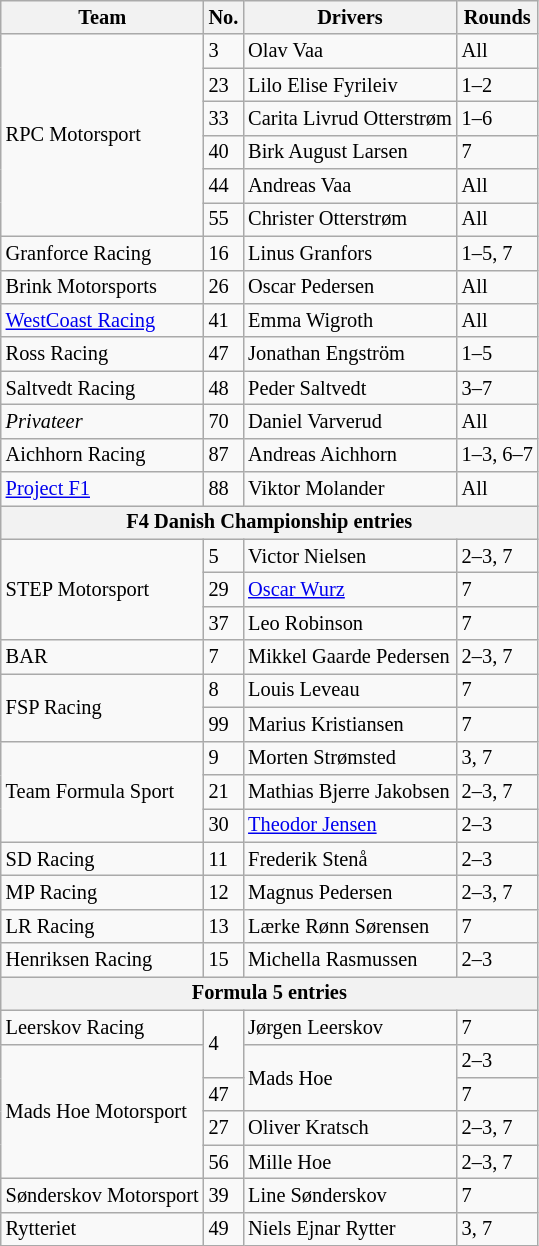<table class="wikitable" style="font-size: 85%;">
<tr>
<th>Team</th>
<th>No.</th>
<th>Drivers</th>
<th>Rounds</th>
</tr>
<tr>
<td rowspan=6> RPC Motorsport</td>
<td>3</td>
<td> Olav Vaa</td>
<td>All</td>
</tr>
<tr>
<td>23</td>
<td> Lilo Elise Fyrileiv</td>
<td>1–2</td>
</tr>
<tr>
<td>33</td>
<td> Carita Livrud Otterstrøm</td>
<td>1–6</td>
</tr>
<tr>
<td>40</td>
<td> Birk August Larsen</td>
<td>7</td>
</tr>
<tr>
<td>44</td>
<td> Andreas Vaa</td>
<td>All</td>
</tr>
<tr>
<td>55</td>
<td> Christer Otterstrøm</td>
<td>All</td>
</tr>
<tr>
<td> Granforce Racing</td>
<td>16</td>
<td> Linus Granfors</td>
<td>1–5, 7</td>
</tr>
<tr>
<td> Brink Motorsports</td>
<td>26</td>
<td> Oscar Pedersen</td>
<td>All</td>
</tr>
<tr>
<td> <a href='#'>WestCoast Racing</a></td>
<td>41</td>
<td> Emma Wigroth</td>
<td>All</td>
</tr>
<tr>
<td> Ross Racing</td>
<td>47</td>
<td> Jonathan Engström</td>
<td>1–5</td>
</tr>
<tr>
<td> Saltvedt Racing</td>
<td>48</td>
<td> Peder Saltvedt</td>
<td>3–7</td>
</tr>
<tr>
<td><em>Privateer</em></td>
<td>70</td>
<td> Daniel Varverud</td>
<td>All</td>
</tr>
<tr>
<td> Aichhorn Racing</td>
<td>87</td>
<td> Andreas Aichhorn</td>
<td>1–3, 6–7</td>
</tr>
<tr>
<td> <a href='#'>Project F1</a></td>
<td>88</td>
<td> Viktor Molander</td>
<td>All</td>
</tr>
<tr>
<th colspan="4">F4 Danish Championship entries</th>
</tr>
<tr>
<td rowspan="3"> STEP Motorsport</td>
<td>5</td>
<td> Victor Nielsen</td>
<td>2–3, 7</td>
</tr>
<tr>
<td>29</td>
<td> <a href='#'>Oscar Wurz</a></td>
<td>7</td>
</tr>
<tr>
<td>37</td>
<td> Leo Robinson</td>
<td>7</td>
</tr>
<tr>
<td> BAR</td>
<td>7</td>
<td> Mikkel Gaarde Pedersen</td>
<td>2–3, 7</td>
</tr>
<tr>
<td rowspan="2"> FSP Racing</td>
<td>8</td>
<td> Louis Leveau</td>
<td>7</td>
</tr>
<tr>
<td>99</td>
<td> Marius Kristiansen</td>
<td>7</td>
</tr>
<tr>
<td rowspan="3"> Team Formula Sport</td>
<td>9</td>
<td> Morten Strømsted</td>
<td>3, 7</td>
</tr>
<tr>
<td>21</td>
<td> Mathias Bjerre Jakobsen</td>
<td>2–3, 7</td>
</tr>
<tr>
<td>30</td>
<td> <a href='#'>Theodor Jensen</a></td>
<td>2–3</td>
</tr>
<tr>
<td> SD Racing</td>
<td>11</td>
<td> Frederik Stenå</td>
<td>2–3</td>
</tr>
<tr>
<td> MP Racing</td>
<td>12</td>
<td> Magnus Pedersen</td>
<td>2–3, 7</td>
</tr>
<tr>
<td> LR Racing</td>
<td>13</td>
<td> Lærke Rønn Sørensen</td>
<td>7</td>
</tr>
<tr>
<td> Henriksen Racing</td>
<td>15</td>
<td> Michella Rasmussen</td>
<td>2–3</td>
</tr>
<tr>
<th colspan="4">Formula 5 entries</th>
</tr>
<tr>
<td> Leerskov Racing</td>
<td rowspan="2">4</td>
<td> Jørgen Leerskov</td>
<td>7</td>
</tr>
<tr>
<td rowspan="4"> Mads Hoe Motorsport</td>
<td rowspan="2"> Mads Hoe</td>
<td>2–3</td>
</tr>
<tr>
<td>47</td>
<td>7</td>
</tr>
<tr>
<td>27</td>
<td> Oliver Kratsch</td>
<td>2–3, 7</td>
</tr>
<tr>
<td>56</td>
<td> Mille Hoe</td>
<td>2–3, 7</td>
</tr>
<tr>
<td> Sønderskov Motorsport</td>
<td>39</td>
<td> Line Sønderskov</td>
<td>7</td>
</tr>
<tr>
<td> Rytteriet</td>
<td>49</td>
<td> Niels Ejnar Rytter</td>
<td>3, 7</td>
</tr>
</table>
